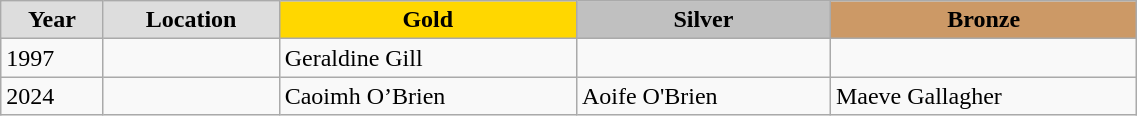<table class="wikitable" style="width: 60%; text-align:left;">
<tr>
<td style="background:#DDDDDD; font-weight:bold; text-align:center;">Year</td>
<td style="background:#DDDDDD; font-weight:bold; text-align:center;">Location</td>
<td style="background:gold; font-weight:bold; text-align:center;">Gold</td>
<td style="background:silver; font-weight:bold; text-align:center;">Silver</td>
<td style="background:#cc9966; font-weight:bold; text-align:center;">Bronze</td>
</tr>
<tr>
<td>1997</td>
<td></td>
<td>Geraldine Gill</td>
<td></td>
<td></td>
</tr>
<tr>
<td>2024</td>
<td></td>
<td>Caoimh O’Brien</td>
<td>Aoife O'Brien</td>
<td>Maeve Gallagher</td>
</tr>
</table>
